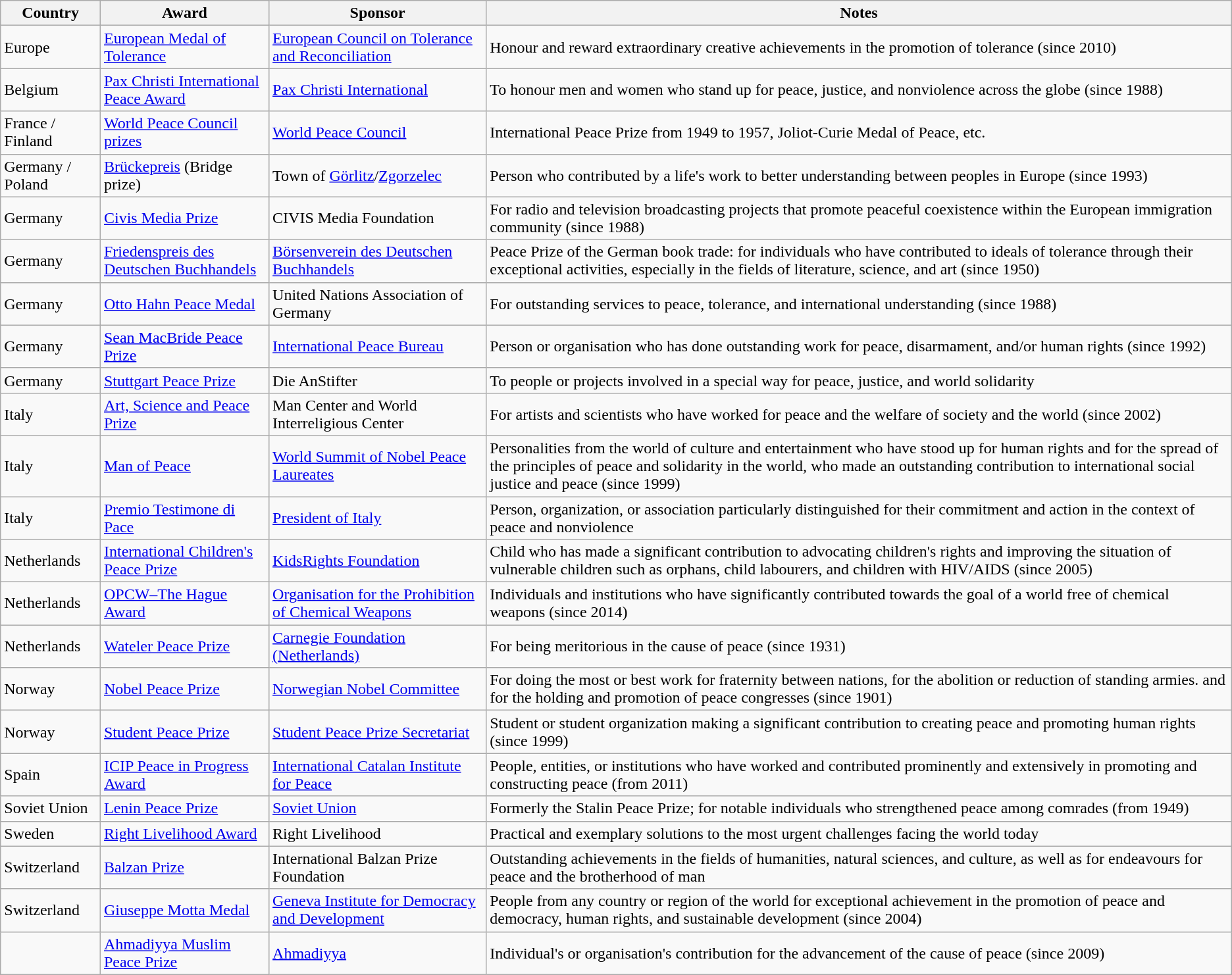<table class="wikitable sortable">
<tr>
<th>Country</th>
<th>Award</th>
<th>Sponsor</th>
<th>Notes</th>
</tr>
<tr>
<td>Europe</td>
<td data-sort-value="European Medal"><a href='#'>European Medal of Tolerance</a></td>
<td><a href='#'>European Council on Tolerance and Reconciliation</a></td>
<td>Honour and reward extraordinary creative achievements in the promotion of tolerance (since 2010)</td>
</tr>
<tr>
<td>Belgium</td>
<td data-sort-value="Pax Christi"><a href='#'>Pax Christi International Peace Award</a></td>
<td><a href='#'>Pax Christi International</a></td>
<td>To honour men and women who stand up for peace, justice, and nonviolence across the globe (since 1988)</td>
</tr>
<tr>
<td>France / Finland</td>
<td data-sort-value="World Peace"><a href='#'>World Peace Council prizes</a></td>
<td><a href='#'>World Peace Council</a></td>
<td>International Peace Prize from 1949 to 1957, Joliot-Curie Medal of Peace, etc.</td>
</tr>
<tr>
<td>Germany / Poland</td>
<td data-sort-value="Brückepreis"><a href='#'>Brückepreis</a>  (Bridge prize)</td>
<td>Town of <a href='#'>Görlitz</a>/<a href='#'>Zgorzelec</a></td>
<td>Person who contributed by a life's work to better understanding between peoples in Europe (since 1993)</td>
</tr>
<tr>
<td>Germany</td>
<td data-sort-value="Civis Media"><a href='#'>Civis Media Prize</a></td>
<td>CIVIS Media Foundation</td>
<td>For radio and television broadcasting projects that promote peaceful coexistence within the European immigration community (since 1988)</td>
</tr>
<tr>
<td>Germany</td>
<td data-sort-value="Friedenspreis"><a href='#'>Friedenspreis des Deutschen Buchhandels</a></td>
<td><a href='#'>Börsenverein des Deutschen Buchhandels</a></td>
<td>Peace Prize of the German book trade: for individuals who have contributed to ideals of tolerance through their exceptional activities, especially in the fields of literature, science, and art  (since 1950)</td>
</tr>
<tr>
<td>Germany</td>
<td data-sort-value="Hahn"><a href='#'>Otto Hahn Peace Medal</a></td>
<td>United Nations Association of Germany</td>
<td>For outstanding services to peace, tolerance, and international understanding (since 1988)</td>
</tr>
<tr>
<td>Germany</td>
<td data-sort-value="MacBride"><a href='#'>Sean MacBride Peace Prize</a></td>
<td><a href='#'>International Peace Bureau</a></td>
<td>Person or organisation who has done outstanding work for peace, disarmament, and/or human rights (since 1992)</td>
</tr>
<tr>
<td>Germany</td>
<td data-sort-value="Stuttgart"><a href='#'>Stuttgart Peace Prize</a></td>
<td>Die AnStifter</td>
<td>To people or projects involved in a special way for peace, justice, and world solidarity</td>
</tr>
<tr>
<td>Italy</td>
<td data-sort-value="Art, Science and Peace"><a href='#'>Art, Science and Peace Prize</a></td>
<td>Man Center and World Interreligious Center</td>
<td>For artists and scientists who have worked for peace and the welfare of society and the world (since 2002)</td>
</tr>
<tr>
<td>Italy</td>
<td data-sort-value="Man of"><a href='#'>Man of Peace</a></td>
<td><a href='#'>World Summit of Nobel Peace Laureates</a></td>
<td>Personalities from the world of culture and entertainment who have stood up for human rights and for the spread of the principles of peace and solidarity in the world, who made an outstanding contribution to international social justice and peace (since 1999)</td>
</tr>
<tr>
<td>Italy</td>
<td data-sort-value="Testimone di Pace"><a href='#'>Premio Testimone di Pace</a></td>
<td><a href='#'>President of Italy</a></td>
<td>Person, organization, or association particularly distinguished for their commitment and action in the context of peace and nonviolence</td>
</tr>
<tr>
<td>Netherlands</td>
<td data-sort-value="Children's International"><a href='#'>International Children's Peace Prize</a></td>
<td><a href='#'>KidsRights Foundation</a></td>
<td>Child who has made a significant contribution to advocating children's rights and improving the situation of vulnerable children such as orphans, child labourers, and children with HIV/AIDS (since 2005)</td>
</tr>
<tr>
<td>Netherlands</td>
<td data-sort-value="OPCW"><a href='#'>OPCW–The Hague Award</a></td>
<td><a href='#'>Organisation for the Prohibition of Chemical Weapons</a></td>
<td>Individuals and institutions who have significantly contributed towards the goal of a world free of chemical weapons (since 2014)</td>
</tr>
<tr>
<td>Netherlands</td>
<td data-sort-value="Wateler"><a href='#'>Wateler Peace Prize</a></td>
<td><a href='#'>Carnegie Foundation (Netherlands)</a></td>
<td>For being meritorious in the cause of peace (since 1931)</td>
</tr>
<tr>
<td>Norway</td>
<td data-sort-value="Nobel"><a href='#'>Nobel Peace Prize</a></td>
<td><a href='#'>Norwegian Nobel Committee</a></td>
<td>For doing the most or best work for fraternity between nations, for the abolition or reduction of standing armies. and for the holding and promotion of peace congresses (since 1901)</td>
</tr>
<tr>
<td>Norway</td>
<td data-sort-value="Student"><a href='#'>Student Peace Prize</a></td>
<td><a href='#'>Student Peace Prize Secretariat</a></td>
<td>Student or student organization making a significant contribution to creating peace and promoting human rights (since 1999)</td>
</tr>
<tr>
<td>Spain</td>
<td><a href='#'>ICIP Peace in Progress Award</a></td>
<td><a href='#'>International Catalan Institute for Peace</a></td>
<td>People, entities, or institutions who have worked and contributed prominently and extensively in promoting and constructing peace (from 2011)</td>
</tr>
<tr>
<td>Soviet Union</td>
<td data-sort-value="Lenin"><a href='#'>Lenin Peace Prize</a></td>
<td><a href='#'>Soviet Union</a></td>
<td>Formerly the Stalin Peace Prize;  for notable individuals who strengthened peace among comrades (from 1949)</td>
</tr>
<tr>
<td>Sweden</td>
<td data-sort-value="Right"><a href='#'>Right Livelihood Award</a></td>
<td>Right Livelihood</td>
<td>Practical and exemplary solutions to the most urgent challenges facing the world today</td>
</tr>
<tr>
<td>Switzerland</td>
<td data-sort-value="Balzan"><a href='#'>Balzan Prize</a></td>
<td>International Balzan Prize Foundation</td>
<td>Outstanding achievements in the fields of humanities, natural sciences, and culture, as well as for endeavours for peace and the brotherhood of man</td>
</tr>
<tr>
<td>Switzerland</td>
<td data-sort-value="Motta"><a href='#'>Giuseppe Motta Medal</a></td>
<td><a href='#'>Geneva Institute for Democracy and Development</a></td>
<td>People from any country or region of the world for exceptional achievement in the promotion of peace and democracy, human rights, and sustainable development (since 2004)</td>
</tr>
<tr>
<td></td>
<td data-sort-value="Ahmadiyya"><a href='#'>Ahmadiyya Muslim Peace Prize</a></td>
<td><a href='#'>Ahmadiyya</a></td>
<td>Individual's or organisation's contribution for the advancement of the cause of peace (since 2009)</td>
</tr>
</table>
